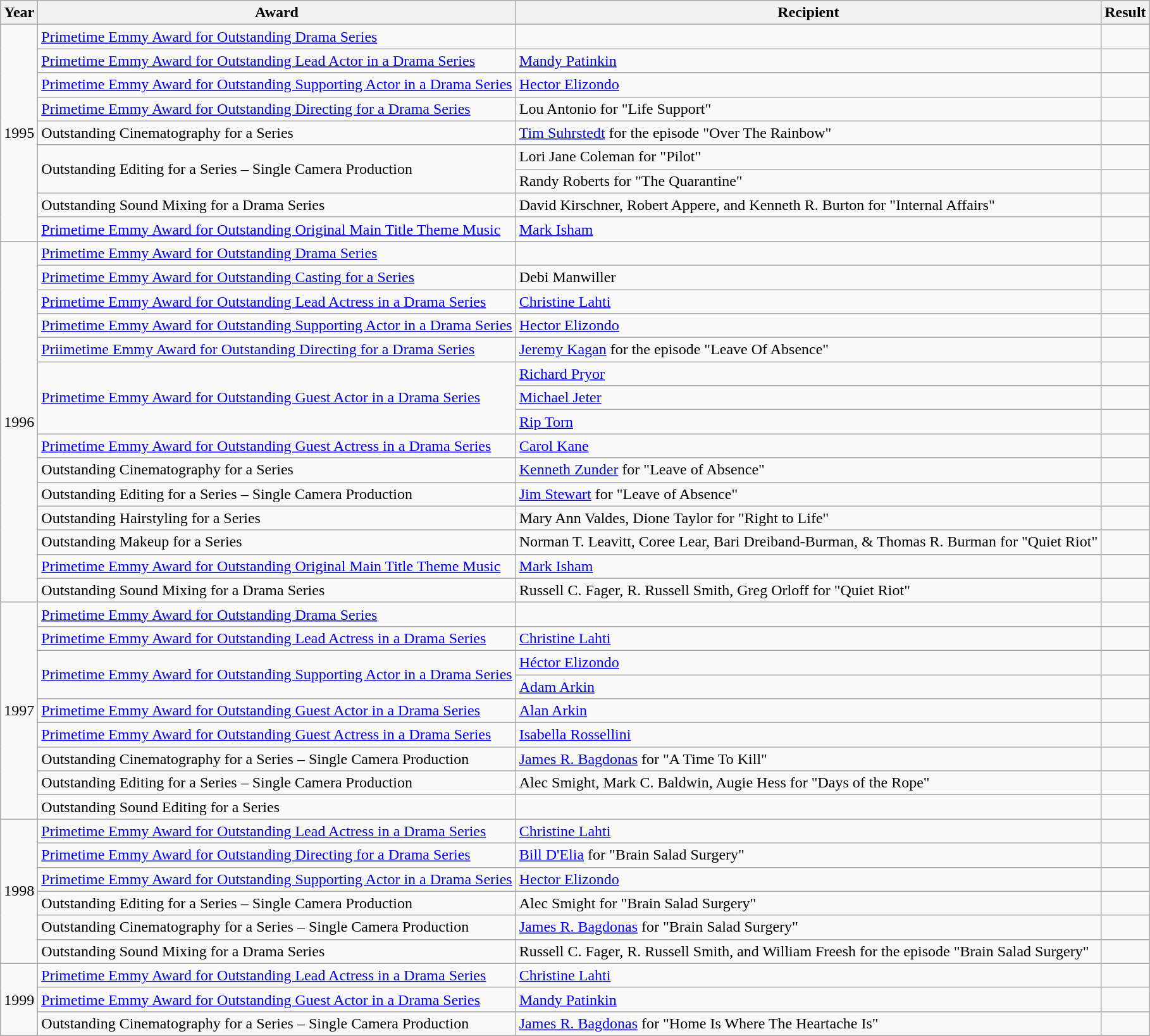<table class="wikitable">
<tr>
<th>Year</th>
<th>Award</th>
<th>Recipient</th>
<th>Result</th>
</tr>
<tr>
<td rowspan=9>1995</td>
<td><a href='#'>Primetime Emmy Award for Outstanding Drama Series</a></td>
<td></td>
<td></td>
</tr>
<tr>
<td><a href='#'>Primetime Emmy Award for Outstanding Lead Actor in a Drama Series</a></td>
<td><a href='#'>Mandy Patinkin</a></td>
<td></td>
</tr>
<tr>
<td><a href='#'>Primetime Emmy Award for Outstanding Supporting Actor in a Drama Series</a></td>
<td><a href='#'>Hector Elizondo</a></td>
<td></td>
</tr>
<tr>
<td><a href='#'>Primetime Emmy Award for Outstanding Directing for a Drama Series</a></td>
<td>Lou Antonio for "Life Support"</td>
<td></td>
</tr>
<tr>
<td>Outstanding Cinematography for a Series</td>
<td><a href='#'>Tim Suhrstedt</a> for the episode "Over The Rainbow"</td>
<td></td>
</tr>
<tr>
<td rowspan=2>Outstanding Editing for a Series – Single Camera Production</td>
<td>Lori Jane Coleman for "Pilot"</td>
<td></td>
</tr>
<tr>
<td>Randy Roberts for "The Quarantine"</td>
<td></td>
</tr>
<tr>
<td>Outstanding Sound Mixing for a Drama Series</td>
<td>David Kirschner, Robert Appere,  and Kenneth R. Burton  for "Internal Affairs"</td>
<td></td>
</tr>
<tr>
<td><a href='#'>Primetime Emmy Award for Outstanding Original Main Title Theme Music</a></td>
<td><a href='#'>Mark Isham</a></td>
<td></td>
</tr>
<tr>
<td rowspan=15>1996</td>
<td><a href='#'>Primetime Emmy Award for Outstanding Drama Series</a></td>
<td></td>
<td></td>
</tr>
<tr>
<td><a href='#'>Primetime Emmy Award for Outstanding Casting for a Series</a></td>
<td>Debi Manwiller</td>
<td></td>
</tr>
<tr>
<td><a href='#'>Primetime Emmy Award for Outstanding Lead Actress in a Drama Series</a></td>
<td><a href='#'>Christine Lahti</a></td>
<td></td>
</tr>
<tr>
<td><a href='#'>Primetime Emmy Award for Outstanding Supporting Actor in a Drama Series</a></td>
<td><a href='#'>Hector Elizondo</a></td>
<td></td>
</tr>
<tr>
<td><a href='#'>Priimetime Emmy Award for Outstanding Directing for a Drama Series</a></td>
<td><a href='#'>Jeremy Kagan</a> for the episode "Leave Of Absence"</td>
<td></td>
</tr>
<tr>
<td rowspan=3><a href='#'>Primetime Emmy Award for Outstanding Guest Actor in a Drama Series</a></td>
<td><a href='#'>Richard Pryor</a></td>
<td></td>
</tr>
<tr>
<td><a href='#'>Michael Jeter</a></td>
<td></td>
</tr>
<tr>
<td><a href='#'>Rip Torn</a></td>
<td></td>
</tr>
<tr>
<td><a href='#'>Primetime Emmy Award for Outstanding Guest Actress in a Drama Series</a></td>
<td><a href='#'>Carol Kane</a></td>
<td></td>
</tr>
<tr>
<td>Outstanding Cinematography for a Series</td>
<td><a href='#'>Kenneth Zunder</a> for "Leave of Absence"</td>
<td></td>
</tr>
<tr>
<td>Outstanding Editing for a Series – Single Camera Production</td>
<td><a href='#'>Jim Stewart</a> for "Leave of Absence"</td>
<td></td>
</tr>
<tr>
<td>Outstanding Hairstyling for a Series</td>
<td>Mary Ann Valdes, Dione Taylor for "Right to Life"</td>
<td></td>
</tr>
<tr>
<td>Outstanding Makeup for a Series</td>
<td>Norman T. Leavitt, Coree Lear, Bari Dreiband-Burman, & Thomas R. Burman for "Quiet Riot"</td>
<td></td>
</tr>
<tr>
<td><a href='#'>Primetime Emmy Award for Outstanding Original Main Title Theme Music</a></td>
<td><a href='#'>Mark Isham</a></td>
<td></td>
</tr>
<tr>
<td>Outstanding Sound Mixing for a Drama Series</td>
<td>Russell C. Fager, R. Russell Smith, Greg Orloff for "Quiet Riot"</td>
<td></td>
</tr>
<tr>
<td rowspan=9>1997</td>
<td><a href='#'>Primetime Emmy Award for Outstanding Drama Series</a></td>
<td></td>
<td></td>
</tr>
<tr>
<td><a href='#'>Primetime Emmy Award for Outstanding Lead Actress in a Drama Series</a></td>
<td><a href='#'>Christine Lahti</a></td>
<td></td>
</tr>
<tr>
<td rowspan=2><a href='#'>Primetime Emmy Award for Outstanding Supporting Actor in a Drama Series</a></td>
<td><a href='#'>Héctor Elizondo</a></td>
<td></td>
</tr>
<tr>
<td><a href='#'>Adam Arkin</a></td>
<td></td>
</tr>
<tr>
<td><a href='#'>Primetime Emmy Award for Outstanding Guest Actor in a Drama Series</a></td>
<td><a href='#'>Alan Arkin</a></td>
<td></td>
</tr>
<tr>
<td><a href='#'>Primetime Emmy Award for Outstanding Guest Actress in a Drama Series</a></td>
<td><a href='#'>Isabella Rossellini</a></td>
<td></td>
</tr>
<tr>
<td>Outstanding Cinematography for a Series – Single Camera Production</td>
<td><a href='#'>James R. Bagdonas</a> for "A Time To Kill"</td>
<td></td>
</tr>
<tr>
<td>Outstanding Editing for a Series – Single Camera Production</td>
<td>Alec Smight, Mark C. Baldwin, Augie Hess for "Days of the Rope"</td>
<td></td>
</tr>
<tr>
<td>Outstanding Sound Editing for a Series</td>
<td></td>
<td></td>
</tr>
<tr>
<td rowspan=6>1998</td>
<td><a href='#'>Primetime Emmy Award for Outstanding Lead Actress in a Drama Series</a></td>
<td><a href='#'>Christine Lahti</a></td>
<td></td>
</tr>
<tr>
<td><a href='#'>Primetime Emmy Award for Outstanding Directing for a Drama Series</a></td>
<td><a href='#'>Bill D'Elia</a> for "Brain Salad Surgery"</td>
<td></td>
</tr>
<tr>
<td><a href='#'>Primetime Emmy Award for Outstanding Supporting Actor in a Drama Series</a></td>
<td><a href='#'>Hector Elizondo</a></td>
<td></td>
</tr>
<tr>
<td>Outstanding Editing for a Series – Single Camera Production</td>
<td>Alec Smight for "Brain Salad Surgery"</td>
<td></td>
</tr>
<tr>
<td>Outstanding Cinematography for a Series – Single Camera Production</td>
<td><a href='#'>James R. Bagdonas</a> for "Brain Salad Surgery"</td>
<td></td>
</tr>
<tr>
<td>Outstanding Sound Mixing for a Drama Series</td>
<td>Russell C. Fager, R. Russell Smith, and William Freesh for the episode "Brain Salad Surgery"</td>
<td></td>
</tr>
<tr>
<td rowspan=3>1999</td>
<td><a href='#'>Primetime Emmy Award for Outstanding Lead Actress in a Drama Series</a></td>
<td><a href='#'>Christine Lahti</a></td>
<td></td>
</tr>
<tr>
<td><a href='#'>Primetime Emmy Award for Outstanding Guest Actor in a Drama Series</a></td>
<td><a href='#'>Mandy Patinkin</a></td>
<td></td>
</tr>
<tr>
<td>Outstanding Cinematography for a Series – Single Camera Production</td>
<td><a href='#'>James R. Bagdonas</a> for "Home Is Where The Heartache Is"</td>
<td></td>
</tr>
</table>
